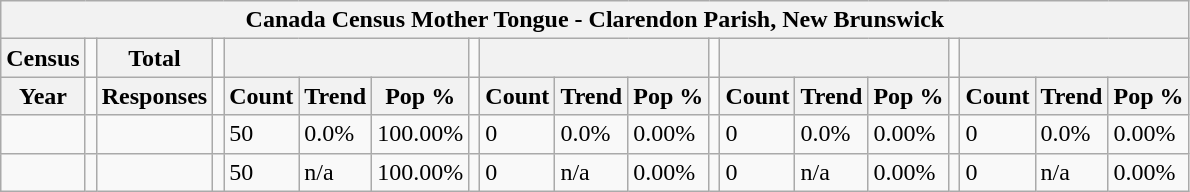<table class="wikitable">
<tr>
<th colspan="19">Canada Census Mother Tongue - Clarendon Parish, New Brunswick<br></th>
</tr>
<tr>
<th>Census</th>
<td></td>
<th>Total</th>
<td colspan="1"></td>
<th colspan="3"></th>
<td colspan="1"></td>
<th colspan="3"></th>
<td colspan="1"></td>
<th colspan="3"></th>
<td colspan="1"></td>
<th colspan="3"></th>
</tr>
<tr>
<th>Year</th>
<td></td>
<th>Responses</th>
<td></td>
<th>Count</th>
<th>Trend</th>
<th>Pop %</th>
<td></td>
<th>Count</th>
<th>Trend</th>
<th>Pop %</th>
<td></td>
<th>Count</th>
<th>Trend</th>
<th>Pop %</th>
<td></td>
<th>Count</th>
<th>Trend</th>
<th>Pop %</th>
</tr>
<tr>
<td></td>
<td></td>
<td></td>
<td></td>
<td>50</td>
<td> 0.0%</td>
<td>100.00%</td>
<td></td>
<td>0</td>
<td> 0.0%</td>
<td>0.00%</td>
<td></td>
<td>0</td>
<td> 0.0%</td>
<td>0.00%</td>
<td></td>
<td>0</td>
<td> 0.0%</td>
<td>0.00%</td>
</tr>
<tr>
<td></td>
<td></td>
<td></td>
<td></td>
<td>50</td>
<td>n/a</td>
<td>100.00%</td>
<td></td>
<td>0</td>
<td>n/a</td>
<td>0.00%</td>
<td></td>
<td>0</td>
<td>n/a</td>
<td>0.00%</td>
<td></td>
<td>0</td>
<td>n/a</td>
<td>0.00%</td>
</tr>
</table>
